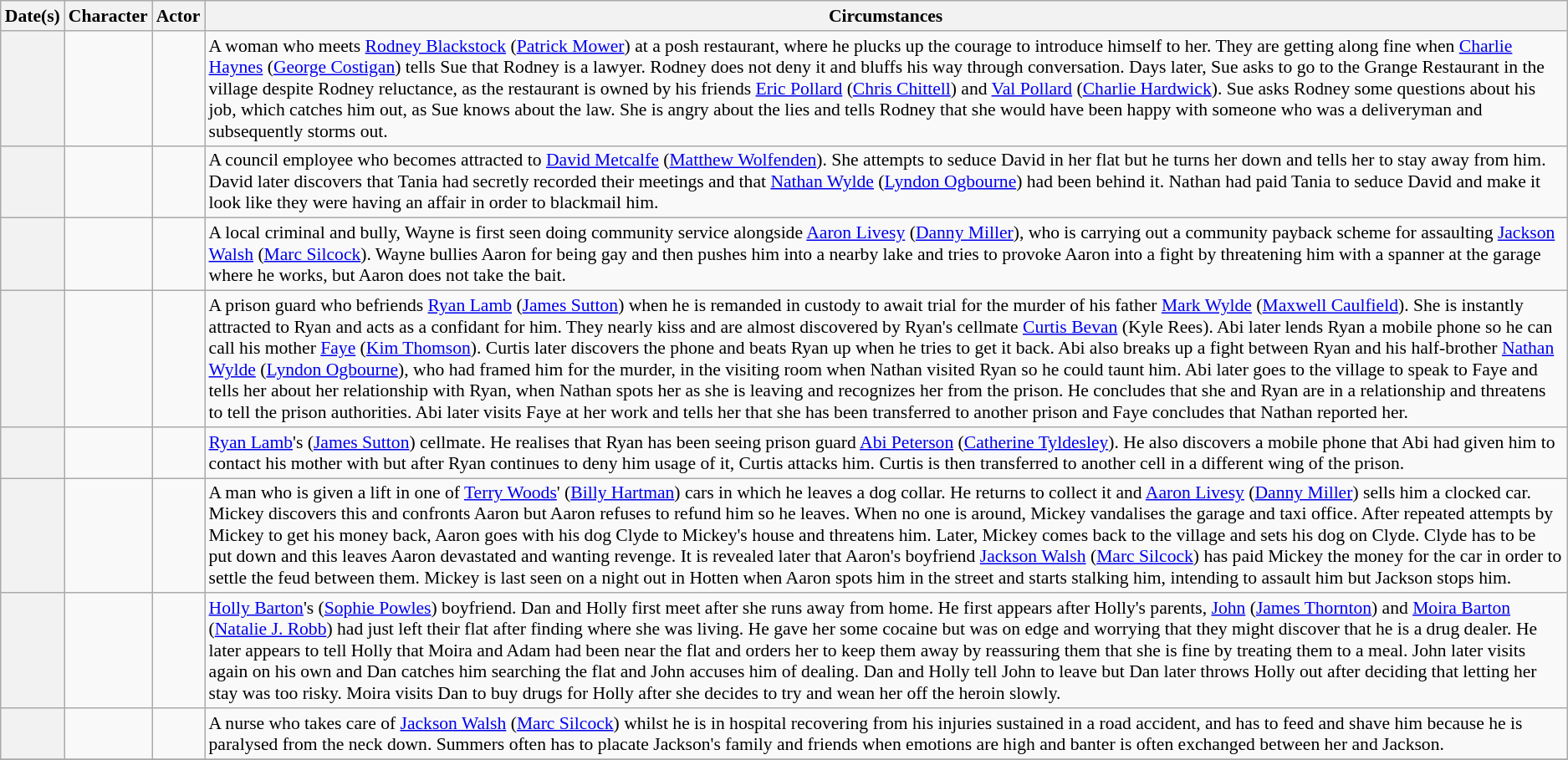<table class="wikitable plainrowheaders" style="font-size:90%">
<tr>
<th scope="col">Date(s)</th>
<th scope="col">Character</th>
<th scope="col">Actor</th>
<th scope="col">Circumstances</th>
</tr>
<tr>
<th scope="row"></th>
<td></td>
<td></td>
<td>A woman who meets <a href='#'>Rodney Blackstock</a> (<a href='#'>Patrick Mower</a>) at a posh restaurant, where he plucks up the courage to introduce himself to her. They are getting along fine when <a href='#'>Charlie Haynes</a> (<a href='#'>George Costigan</a>) tells Sue that Rodney is a lawyer. Rodney does not deny it and bluffs his way through conversation. Days later, Sue asks to go to the Grange Restaurant in the village despite Rodney reluctance, as the restaurant is owned by his friends <a href='#'>Eric Pollard</a> (<a href='#'>Chris Chittell</a>) and <a href='#'>Val Pollard</a> (<a href='#'>Charlie Hardwick</a>). Sue asks Rodney some questions about his job, which catches him out, as Sue knows about the law. She is angry about the lies and tells Rodney that she would have been happy with someone who was a deliveryman and subsequently storms out.</td>
</tr>
<tr>
<th scope="row"></th>
<td></td>
<td></td>
<td>A council employee who becomes attracted to <a href='#'>David Metcalfe</a> (<a href='#'>Matthew Wolfenden</a>). She attempts to seduce David in her flat but he turns her down and tells her to stay away from him. David later discovers that Tania had secretly recorded their meetings and that <a href='#'>Nathan Wylde</a> (<a href='#'>Lyndon Ogbourne</a>) had been behind it. Nathan had paid Tania to seduce David and make it look like they were having an affair in order to blackmail him.</td>
</tr>
<tr>
<th scope="row"></th>
<td></td>
<td></td>
<td>A local criminal and bully, Wayne is first seen doing community service alongside <a href='#'>Aaron Livesy</a> (<a href='#'>Danny Miller</a>), who is carrying out a community payback scheme for assaulting <a href='#'>Jackson Walsh</a> (<a href='#'>Marc Silcock</a>). Wayne bullies Aaron for being gay and then pushes him into a nearby lake and tries to provoke Aaron into a fight by threatening him with a spanner at the garage where he works, but Aaron does not take the bait.</td>
</tr>
<tr>
<th scope="row"></th>
<td></td>
<td></td>
<td>A prison guard who befriends <a href='#'>Ryan Lamb</a> (<a href='#'>James Sutton</a>) when he is remanded in custody to await trial for the murder of his father <a href='#'>Mark Wylde</a> (<a href='#'>Maxwell Caulfield</a>). She is instantly attracted to Ryan and acts as a confidant for him. They nearly kiss and are almost discovered by Ryan's cellmate <a href='#'>Curtis Bevan</a> (Kyle Rees). Abi later lends Ryan a mobile phone so he can call his mother <a href='#'>Faye</a> (<a href='#'>Kim Thomson</a>). Curtis later discovers the phone and beats Ryan up when he tries to get it back. Abi also breaks up a fight between Ryan and his half-brother <a href='#'>Nathan Wylde</a> (<a href='#'>Lyndon Ogbourne</a>), who had framed him for the murder, in the visiting room when Nathan visited Ryan so he could taunt him. Abi later goes to the village to speak to Faye and tells her about her relationship with Ryan, when Nathan spots her as she is leaving and recognizes her from the prison. He concludes that she and Ryan are in a relationship and threatens to tell the prison authorities. Abi later visits Faye at her work and tells her that she has been transferred to another prison and Faye concludes that Nathan reported her.</td>
</tr>
<tr>
<th scope="row"></th>
<td></td>
<td></td>
<td><a href='#'>Ryan Lamb</a>'s (<a href='#'>James Sutton</a>) cellmate. He realises that Ryan has been seeing prison guard <a href='#'>Abi Peterson</a> (<a href='#'>Catherine Tyldesley</a>). He also discovers a mobile phone that Abi had given him to contact his mother with but after Ryan continues to deny him usage of it, Curtis attacks him. Curtis is then transferred to another cell in a different wing of the prison.</td>
</tr>
<tr>
<th scope="row"></th>
<td></td>
<td></td>
<td>A man who is given a lift in one of <a href='#'>Terry Woods</a>' (<a href='#'>Billy Hartman</a>) cars in which he leaves a dog collar. He returns to collect it and <a href='#'>Aaron Livesy</a> (<a href='#'>Danny Miller</a>) sells him a clocked car. Mickey discovers this and confronts Aaron but Aaron refuses to refund him so he leaves. When no one is around, Mickey vandalises the garage and taxi office. After repeated attempts by Mickey to get his money back, Aaron goes with his dog Clyde to Mickey's house and threatens him. Later, Mickey comes back to the village and sets his dog on Clyde. Clyde has to be put down and this leaves Aaron devastated and wanting revenge. It is revealed later that Aaron's boyfriend <a href='#'>Jackson Walsh</a> (<a href='#'>Marc Silcock</a>) has paid Mickey the money for the car in order to settle the feud between them. Mickey is last seen on a night out in Hotten when Aaron spots him in the street and starts stalking him, intending to assault him but Jackson stops him.</td>
</tr>
<tr>
<th scope="row"></th>
<td></td>
<td></td>
<td><a href='#'>Holly Barton</a>'s (<a href='#'>Sophie Powles</a>) boyfriend. Dan and Holly first meet after she runs away from home. He first appears after Holly's parents, <a href='#'>John</a> (<a href='#'>James Thornton</a>) and <a href='#'>Moira Barton</a> (<a href='#'>Natalie J. Robb</a>) had just left their flat after finding where she was living. He gave her some cocaine but was on edge and worrying that they might discover that he is a drug dealer. He later appears to tell Holly that Moira and Adam had been near the flat and orders her to keep them away by reassuring them that she is fine by treating them to a meal. John later visits again on his own and Dan catches him searching the flat and John accuses him of dealing. Dan and Holly tell John to leave but Dan later throws Holly out after deciding that letting her stay was too risky. Moira visits Dan to buy drugs for Holly after she decides to try and wean her off the heroin slowly.</td>
</tr>
<tr>
<th scope="row"></th>
<td></td>
<td></td>
<td>A nurse who takes care of <a href='#'>Jackson Walsh</a> (<a href='#'>Marc Silcock</a>) whilst he is in hospital recovering from his injuries sustained in a road accident, and has to feed and shave him because he is paralysed from the neck down. Summers often has to placate Jackson's family and friends when emotions are high and banter is often exchanged between her and Jackson.</td>
</tr>
<tr>
</tr>
</table>
